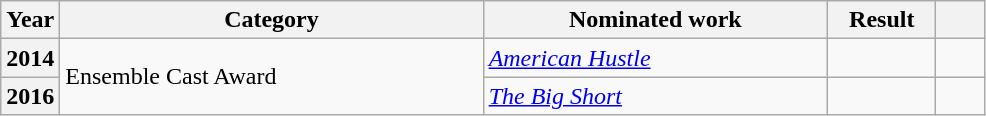<table class="wikitable sortable">
<tr>
<th style="width:6%;" scope="col">Year</th>
<th style="width:43%;" scope="col">Category</th>
<th style="width:35%;" scope="col">Nominated work</th>
<th style="width:11%;" scope="col">Result</th>
<th style="width:5%;" scope="col" class="unsortable"></th>
</tr>
<tr>
<th scope="row" style="text-align:center;">2014</th>
<td rowspan="2">Ensemble Cast Award</td>
<td><em><a href='#'>American Hustle</a></em></td>
<td></td>
<td style="text-align:center;"></td>
</tr>
<tr>
<th scope="row" style="text-align:center;">2016</th>
<td><em><a href='#'>The Big Short</a></em></td>
<td></td>
<td style="text-align:center;"></td>
</tr>
</table>
